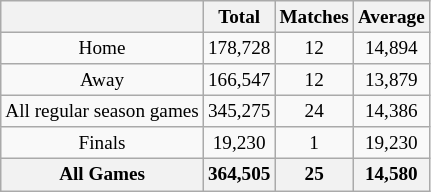<table class="wikitable" style="text-align:center; font-size:80%;">
<tr>
<th></th>
<th>Total</th>
<th>Matches</th>
<th>Average</th>
</tr>
<tr>
<td>Home</td>
<td>178,728</td>
<td>12</td>
<td>14,894</td>
</tr>
<tr>
<td>Away</td>
<td>166,547</td>
<td>12</td>
<td>13,879</td>
</tr>
<tr>
<td>All regular season games</td>
<td>345,275</td>
<td>24</td>
<td>14,386</td>
</tr>
<tr>
<td>Finals</td>
<td>19,230</td>
<td>1</td>
<td>19,230</td>
</tr>
<tr>
<th>All Games</th>
<th>364,505</th>
<th>25</th>
<th>14,580</th>
</tr>
</table>
